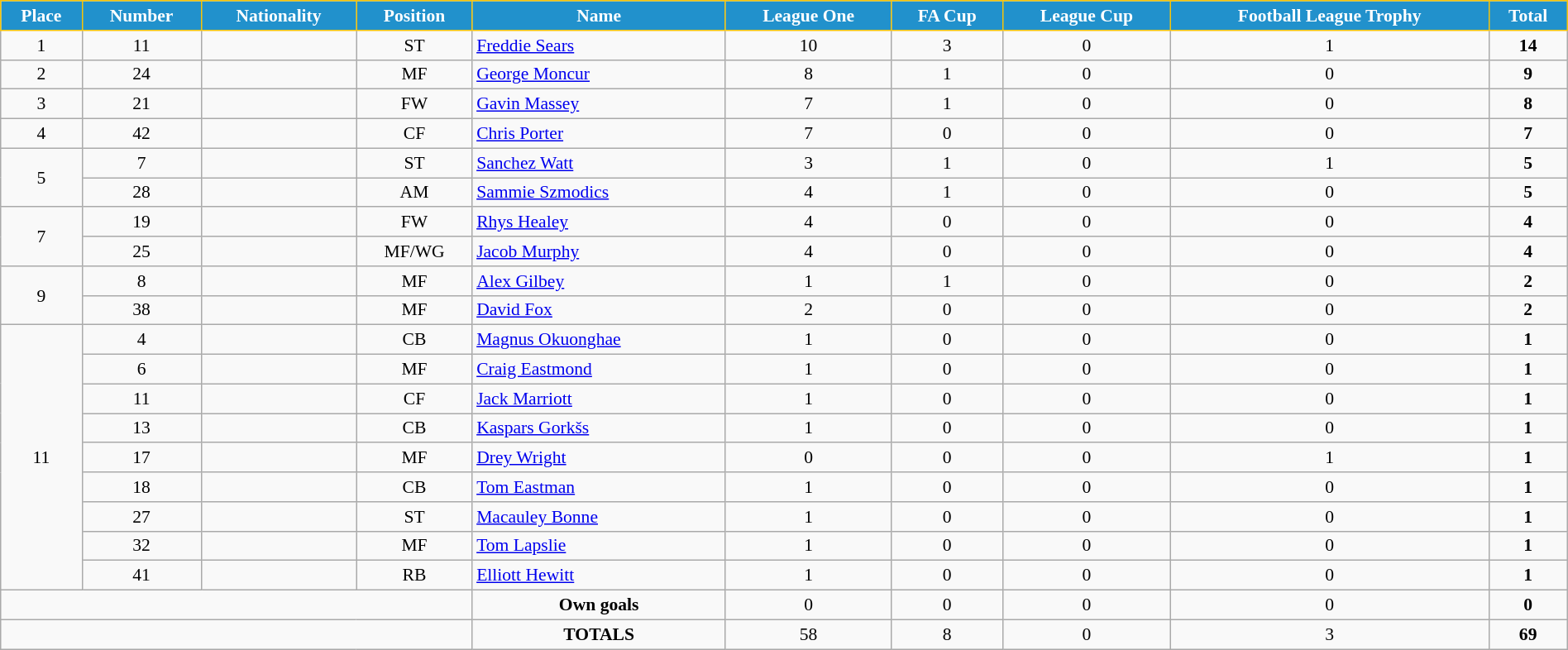<table class="wikitable" style="text-align:center; font-size:90%; width:100%;">
<tr>
<th style="background:#2191CC; color:white; border:1px solid #F7C408; text-align:center;">Place</th>
<th style="background:#2191CC; color:white; border:1px solid #F7C408; text-align:center;">Number</th>
<th style="background:#2191CC; color:white; border:1px solid #F7C408; text-align:center;">Nationality</th>
<th style="background:#2191CC; color:white; border:1px solid #F7C408; text-align:center;">Position</th>
<th style="background:#2191CC; color:white; border:1px solid #F7C408; text-align:center;">Name</th>
<th style="background:#2191CC; color:white; border:1px solid #F7C408; text-align:center;">League One</th>
<th style="background:#2191CC; color:white; border:1px solid #F7C408; text-align:center;">FA Cup</th>
<th style="background:#2191CC; color:white; border:1px solid #F7C408; text-align:center;">League Cup</th>
<th style="background:#2191CC; color:white; border:1px solid #F7C408; text-align:center;">Football League Trophy</th>
<th style="background:#2191CC; color:white; border:1px solid #F7C408; text-align:center;">Total</th>
</tr>
<tr>
<td>1</td>
<td>11</td>
<td></td>
<td>ST</td>
<td align="left"><a href='#'>Freddie Sears</a></td>
<td>10</td>
<td>3</td>
<td>0</td>
<td>1</td>
<td><strong>14</strong></td>
</tr>
<tr>
<td>2</td>
<td>24</td>
<td></td>
<td>MF</td>
<td align="left"><a href='#'>George Moncur</a></td>
<td>8</td>
<td>1</td>
<td>0</td>
<td>0</td>
<td><strong>9</strong></td>
</tr>
<tr>
<td>3</td>
<td>21</td>
<td></td>
<td>FW</td>
<td align="left"><a href='#'>Gavin Massey</a></td>
<td>7</td>
<td>1</td>
<td>0</td>
<td>0</td>
<td><strong>8</strong></td>
</tr>
<tr>
<td>4</td>
<td>42</td>
<td></td>
<td>CF</td>
<td align="left"><a href='#'>Chris Porter</a></td>
<td>7</td>
<td>0</td>
<td>0</td>
<td>0</td>
<td><strong>7</strong></td>
</tr>
<tr>
<td rowspan=2>5</td>
<td>7</td>
<td></td>
<td>ST</td>
<td align="left"><a href='#'>Sanchez Watt</a></td>
<td>3</td>
<td>1</td>
<td>0</td>
<td>1</td>
<td><strong>5</strong></td>
</tr>
<tr>
<td>28</td>
<td></td>
<td>AM</td>
<td align="left"><a href='#'>Sammie Szmodics</a></td>
<td>4</td>
<td>1</td>
<td>0</td>
<td>0</td>
<td><strong>5</strong></td>
</tr>
<tr>
<td rowspan=2>7</td>
<td>19</td>
<td></td>
<td>FW</td>
<td align="left"><a href='#'>Rhys Healey</a></td>
<td>4</td>
<td>0</td>
<td>0</td>
<td>0</td>
<td><strong>4</strong></td>
</tr>
<tr>
<td>25</td>
<td></td>
<td>MF/WG</td>
<td align="left"><a href='#'>Jacob Murphy</a></td>
<td>4</td>
<td>0</td>
<td>0</td>
<td>0</td>
<td><strong>4</strong></td>
</tr>
<tr>
<td rowspan=2>9</td>
<td>8</td>
<td></td>
<td>MF</td>
<td align="left"><a href='#'>Alex Gilbey</a></td>
<td>1</td>
<td>1</td>
<td>0</td>
<td>0</td>
<td><strong>2</strong></td>
</tr>
<tr>
<td>38</td>
<td></td>
<td>MF</td>
<td align="left"><a href='#'>David Fox</a></td>
<td>2</td>
<td>0</td>
<td>0</td>
<td>0</td>
<td><strong>2</strong></td>
</tr>
<tr>
<td rowspan=9>11</td>
<td>4</td>
<td></td>
<td>CB</td>
<td align="left"><a href='#'>Magnus Okuonghae</a></td>
<td>1</td>
<td>0</td>
<td>0</td>
<td>0</td>
<td><strong>1</strong></td>
</tr>
<tr>
<td>6</td>
<td></td>
<td>MF</td>
<td align="left"><a href='#'>Craig Eastmond</a></td>
<td>1</td>
<td>0</td>
<td>0</td>
<td>0</td>
<td><strong>1</strong></td>
</tr>
<tr>
<td>11</td>
<td></td>
<td>CF</td>
<td align="left"><a href='#'>Jack Marriott</a></td>
<td>1</td>
<td>0</td>
<td>0</td>
<td>0</td>
<td><strong>1</strong></td>
</tr>
<tr>
<td>13</td>
<td></td>
<td>CB</td>
<td align="left"><a href='#'>Kaspars Gorkšs</a></td>
<td>1</td>
<td>0</td>
<td>0</td>
<td>0</td>
<td><strong>1</strong></td>
</tr>
<tr>
<td>17</td>
<td></td>
<td>MF</td>
<td align="left"><a href='#'>Drey Wright</a></td>
<td>0</td>
<td>0</td>
<td>0</td>
<td>1</td>
<td><strong>1</strong></td>
</tr>
<tr>
<td>18</td>
<td></td>
<td>CB</td>
<td align="left"><a href='#'>Tom Eastman</a></td>
<td>1</td>
<td>0</td>
<td>0</td>
<td>0</td>
<td><strong>1</strong></td>
</tr>
<tr>
<td>27</td>
<td></td>
<td>ST</td>
<td align="left"><a href='#'>Macauley Bonne</a></td>
<td>1</td>
<td>0</td>
<td>0</td>
<td>0</td>
<td><strong>1</strong></td>
</tr>
<tr>
<td>32</td>
<td></td>
<td>MF</td>
<td align="left"><a href='#'>Tom Lapslie</a></td>
<td>1</td>
<td>0</td>
<td>0</td>
<td>0</td>
<td><strong>1</strong></td>
</tr>
<tr>
<td>41</td>
<td></td>
<td>RB</td>
<td align="left"><a href='#'>Elliott Hewitt</a></td>
<td>1</td>
<td>0</td>
<td>0</td>
<td>0</td>
<td><strong>1</strong></td>
</tr>
<tr>
<td colspan="4"></td>
<td><strong>Own goals</strong></td>
<td>0</td>
<td>0</td>
<td>0</td>
<td>0</td>
<td><strong>0</strong></td>
</tr>
<tr>
<td colspan="4"></td>
<td><strong>TOTALS</strong></td>
<td>58</td>
<td>8</td>
<td>0</td>
<td>3</td>
<td><strong>69</strong></td>
</tr>
</table>
